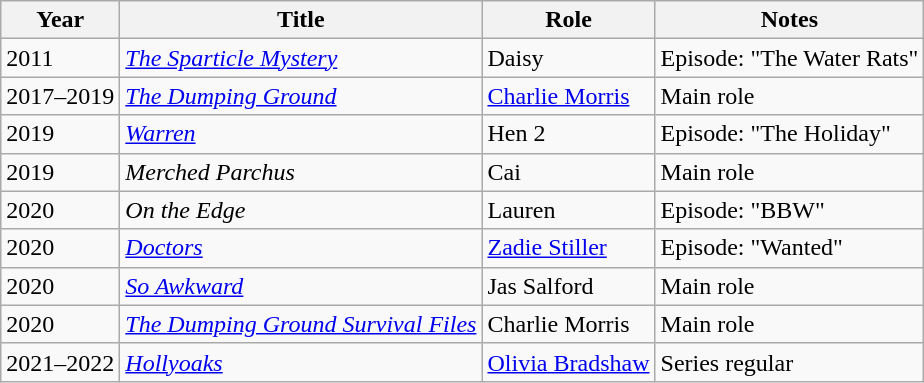<table class="wikitable">
<tr>
<th>Year</th>
<th>Title</th>
<th>Role</th>
<th>Notes</th>
</tr>
<tr>
<td>2011</td>
<td><em><a href='#'>The Sparticle Mystery</a></em></td>
<td>Daisy</td>
<td>Episode: "The Water Rats"</td>
</tr>
<tr>
<td>2017–2019</td>
<td><em><a href='#'>The Dumping Ground</a></em></td>
<td><a href='#'>Charlie Morris</a></td>
<td>Main role</td>
</tr>
<tr>
<td>2019</td>
<td><em><a href='#'>Warren</a></em></td>
<td>Hen 2</td>
<td>Episode: "The Holiday"</td>
</tr>
<tr>
<td>2019</td>
<td><em>Merched Parchus</em></td>
<td>Cai</td>
<td>Main role</td>
</tr>
<tr>
<td>2020</td>
<td><em>On the Edge</em></td>
<td>Lauren</td>
<td>Episode: "BBW"</td>
</tr>
<tr>
<td>2020</td>
<td><em><a href='#'>Doctors</a></em></td>
<td><a href='#'>Zadie Stiller</a></td>
<td>Episode: "Wanted"</td>
</tr>
<tr>
<td>2020</td>
<td><em><a href='#'>So Awkward</a></em></td>
<td>Jas Salford</td>
<td>Main role</td>
</tr>
<tr>
<td>2020</td>
<td><em><a href='#'>The Dumping Ground Survival Files</a></em></td>
<td>Charlie Morris</td>
<td>Main role</td>
</tr>
<tr>
<td>2021–2022</td>
<td><em><a href='#'>Hollyoaks</a></em></td>
<td><a href='#'>Olivia Bradshaw</a></td>
<td>Series regular</td>
</tr>
</table>
